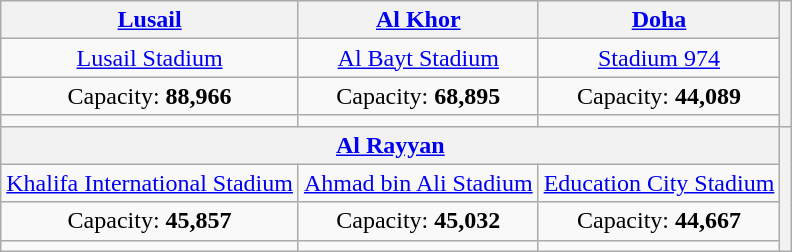<table class="wikitable" style="text-align:center;">
<tr>
<th><a href='#'>Lusail</a></th>
<th><a href='#'>Al Khor</a></th>
<th><a href='#'>Doha</a></th>
<th rowspan="4"></th>
</tr>
<tr>
<td><a href='#'>Lusail Stadium</a></td>
<td><a href='#'>Al Bayt Stadium</a></td>
<td><a href='#'>Stadium 974</a></td>
</tr>
<tr>
<td>Capacity: <strong>88,966</strong></td>
<td>Capacity: <strong>68,895</strong></td>
<td>Capacity: <strong>44,089</strong></td>
</tr>
<tr>
<td></td>
<td></td>
<td></td>
</tr>
<tr>
<th colspan="3"><a href='#'>Al Rayyan</a></th>
<th rowspan="4"></th>
</tr>
<tr>
<td><a href='#'>Khalifa International Stadium</a></td>
<td><a href='#'>Ahmad bin Ali Stadium</a></td>
<td><a href='#'>Education City Stadium</a></td>
</tr>
<tr>
<td>Capacity: <strong>45,857</strong></td>
<td>Capacity: <strong>45,032</strong></td>
<td>Capacity: <strong>44,667</strong></td>
</tr>
<tr>
<td></td>
<td></td>
<td></td>
</tr>
</table>
